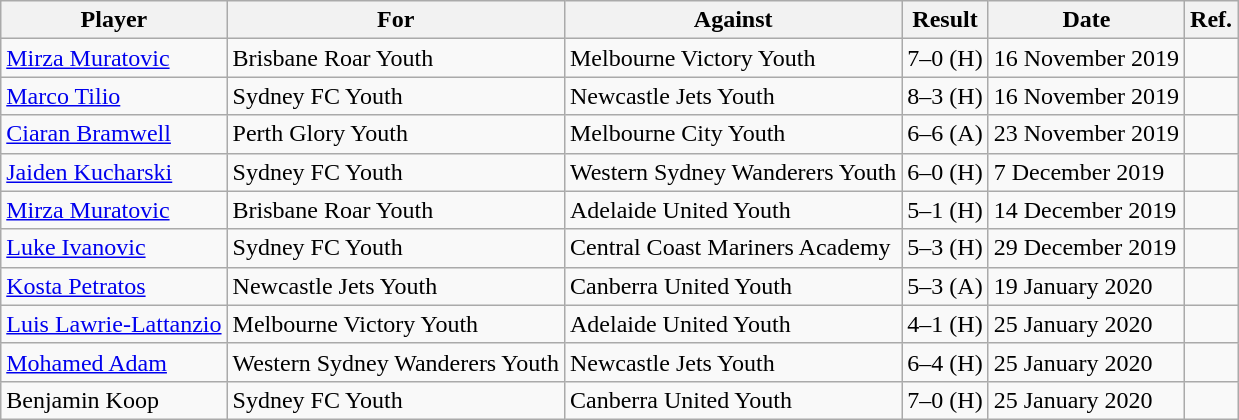<table class="wikitable">
<tr>
<th>Player</th>
<th>For</th>
<th>Against</th>
<th>Result</th>
<th>Date</th>
<th>Ref.</th>
</tr>
<tr>
<td> <a href='#'>Mirza Muratovic</a></td>
<td>Brisbane Roar Youth</td>
<td>Melbourne Victory Youth</td>
<td>7–0 (H)</td>
<td>16 November 2019</td>
<td></td>
</tr>
<tr>
<td> <a href='#'>Marco Tilio</a></td>
<td>Sydney FC Youth</td>
<td>Newcastle Jets Youth</td>
<td>8–3 (H)</td>
<td>16 November 2019</td>
<td></td>
</tr>
<tr>
<td> <a href='#'>Ciaran Bramwell</a></td>
<td>Perth Glory Youth</td>
<td>Melbourne City Youth</td>
<td>6–6 (A)</td>
<td>23 November 2019</td>
<td></td>
</tr>
<tr>
<td> <a href='#'>Jaiden Kucharski</a></td>
<td>Sydney FC Youth</td>
<td>Western Sydney Wanderers Youth</td>
<td>6–0 (H)</td>
<td>7 December 2019</td>
<td></td>
</tr>
<tr>
<td> <a href='#'>Mirza Muratovic</a></td>
<td>Brisbane Roar Youth</td>
<td>Adelaide United Youth</td>
<td>5–1 (H)</td>
<td>14 December 2019</td>
<td></td>
</tr>
<tr>
<td> <a href='#'>Luke Ivanovic</a></td>
<td>Sydney FC Youth</td>
<td>Central Coast Mariners Academy</td>
<td>5–3 (H)</td>
<td>29 December 2019</td>
<td></td>
</tr>
<tr>
<td> <a href='#'>Kosta Petratos</a></td>
<td>Newcastle Jets Youth</td>
<td>Canberra United Youth</td>
<td>5–3 (A)</td>
<td>19 January 2020</td>
<td></td>
</tr>
<tr>
<td> <a href='#'>Luis Lawrie-Lattanzio</a></td>
<td>Melbourne Victory Youth</td>
<td>Adelaide United Youth</td>
<td>4–1 (H)</td>
<td>25 January 2020</td>
<td></td>
</tr>
<tr>
<td> <a href='#'>Mohamed Adam</a></td>
<td>Western Sydney Wanderers Youth</td>
<td>Newcastle Jets Youth</td>
<td>6–4 (H)</td>
<td>25 January 2020</td>
<td></td>
</tr>
<tr>
<td> Benjamin Koop</td>
<td>Sydney FC Youth</td>
<td>Canberra United Youth</td>
<td>7–0 (H)</td>
<td>25 January 2020</td>
<td></td>
</tr>
</table>
